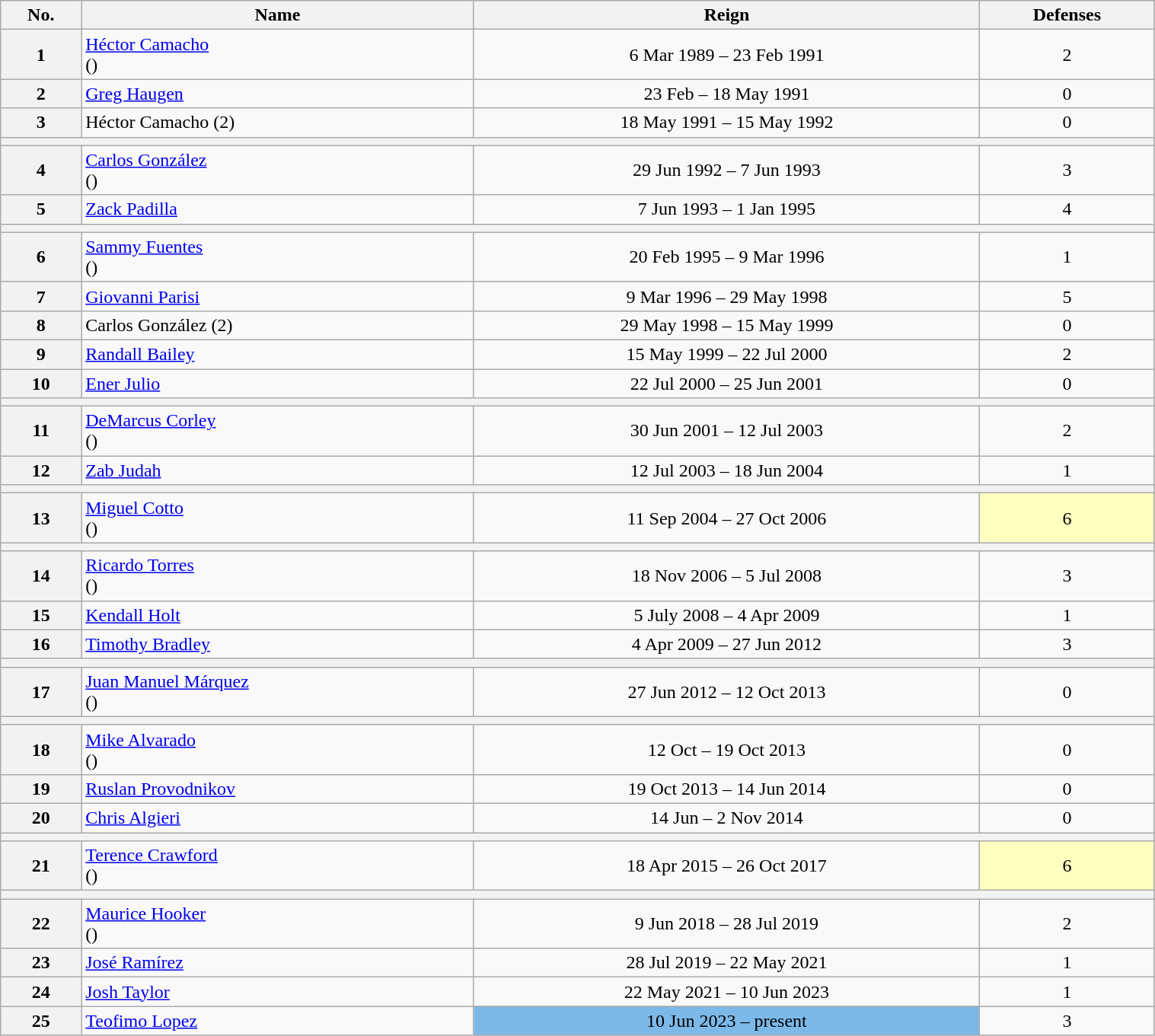<table class="wikitable sortable" style="width:80%;">
<tr>
<th>No.</th>
<th>Name</th>
<th>Reign</th>
<th>Defenses</th>
</tr>
<tr align=center>
<th>1</th>
<td align=left><a href='#'>Héctor Camacho</a><br>()</td>
<td>6 Mar 1989 – 23 Feb 1991</td>
<td>2</td>
</tr>
<tr align=center>
<th>2</th>
<td align=left><a href='#'>Greg Haugen</a></td>
<td>23 Feb – 18 May 1991</td>
<td>0</td>
</tr>
<tr align="center">
<th>3</th>
<td align="left">Héctor Camacho (2)</td>
<td>18 May 1991 – 15 May 1992</td>
<td>0</td>
</tr>
<tr align="center">
<th colspan="4"></th>
</tr>
<tr align="center">
<th>4</th>
<td align="left"><a href='#'>Carlos González</a><br>()</td>
<td>29 Jun 1992 – 7 Jun 1993</td>
<td>3</td>
</tr>
<tr align="center">
<th>5</th>
<td align="left"><a href='#'>Zack Padilla</a></td>
<td>7 Jun 1993 – 1 Jan 1995</td>
<td>4</td>
</tr>
<tr align="center">
<th colspan="4"></th>
</tr>
<tr align="center">
<th>6</th>
<td align="left"><a href='#'>Sammy Fuentes</a><br>()</td>
<td>20 Feb 1995 – 9 Mar 1996</td>
<td>1</td>
</tr>
<tr align="center">
<th>7</th>
<td align="left"><a href='#'>Giovanni Parisi</a></td>
<td>9 Mar 1996 – 29 May 1998</td>
<td>5</td>
</tr>
<tr align="center">
<th>8</th>
<td align="left">Carlos González (2)</td>
<td>29 May 1998 – 15 May 1999</td>
<td>0</td>
</tr>
<tr align="center">
<th>9</th>
<td align="left"><a href='#'>Randall Bailey</a></td>
<td>15 May 1999 – 22 Jul 2000</td>
<td>2</td>
</tr>
<tr align="center">
<th>10</th>
<td align="left"><a href='#'>Ener Julio</a></td>
<td>22 Jul 2000 – 25 Jun 2001</td>
<td>0</td>
</tr>
<tr align=center>
<th colspan="4"></th>
</tr>
<tr align=center>
<th>11</th>
<td align=left><a href='#'>DeMarcus Corley</a><br>()</td>
<td>30 Jun 2001 – 12 Jul 2003</td>
<td>2</td>
</tr>
<tr align=center>
<th>12</th>
<td align=left><a href='#'>Zab Judah</a></td>
<td>12 Jul 2003 – 18 Jun 2004</td>
<td>1</td>
</tr>
<tr align=center>
<th colspan="4"></th>
</tr>
<tr align=center>
<th>13</th>
<td align=left><a href='#'>Miguel Cotto</a><br>()</td>
<td>11 Sep 2004 – 27 Oct 2006</td>
<td style="background:#ffffbf;">6</td>
</tr>
<tr align=center>
<th colspan="4"></th>
</tr>
<tr align=center>
<th>14</th>
<td align=left><a href='#'>Ricardo Torres</a><br>()</td>
<td>18 Nov 2006 – 5 Jul 2008</td>
<td>3</td>
</tr>
<tr align=center>
<th>15</th>
<td align=left><a href='#'>Kendall Holt</a></td>
<td>5 July 2008 – 4 Apr 2009</td>
<td>1</td>
</tr>
<tr align=center>
<th>16</th>
<td align=left><a href='#'>Timothy Bradley</a></td>
<td>4 Apr 2009 – 27 Jun 2012</td>
<td>3</td>
</tr>
<tr align=center>
<th colspan="4"></th>
</tr>
<tr align=center>
<th>17</th>
<td align=left><a href='#'>Juan Manuel Márquez</a><br>()</td>
<td>27 Jun 2012 – 12 Oct 2013</td>
<td>0</td>
</tr>
<tr align=center>
<th colspan="4"></th>
</tr>
<tr align=center>
<th>18</th>
<td align=left><a href='#'>Mike Alvarado</a><br>()</td>
<td>12 Oct – 19 Oct 2013</td>
<td>0</td>
</tr>
<tr align=center>
<th>19</th>
<td align=left><a href='#'>Ruslan Provodnikov</a></td>
<td>19 Oct 2013 – 14 Jun 2014</td>
<td>0</td>
</tr>
<tr align=center>
<th>20</th>
<td align=left><a href='#'>Chris Algieri</a></td>
<td>14 Jun – 2 Nov 2014</td>
<td>0</td>
</tr>
<tr align=center>
<th colspan="4"></th>
</tr>
<tr align=center>
<th>21</th>
<td align=left><a href='#'>Terence Crawford</a><br>()</td>
<td>18 Apr 2015 – 26 Oct 2017</td>
<td style="background:#ffffbf;">6</td>
</tr>
<tr align=center>
<th colspan="4"></th>
</tr>
<tr align=center>
<th>22</th>
<td align=left><a href='#'>Maurice Hooker</a><br>()</td>
<td>9 Jun 2018 – 28 Jul 2019</td>
<td>2</td>
</tr>
<tr align=center>
<th>23</th>
<td align=left><a href='#'>José Ramírez</a></td>
<td>28 Jul 2019 – 22 May 2021</td>
<td>1</td>
</tr>
<tr align=center>
<th>24</th>
<td align=left><a href='#'>Josh Taylor</a></td>
<td>22 May 2021 – 10 Jun 2023</td>
<td>1</td>
</tr>
<tr align=center>
<th>25</th>
<td align=left><a href='#'>Teofimo Lopez</a></td>
<td style="background:#7CB9E8;">10 Jun 2023 – present</td>
<td>3</td>
</tr>
</table>
